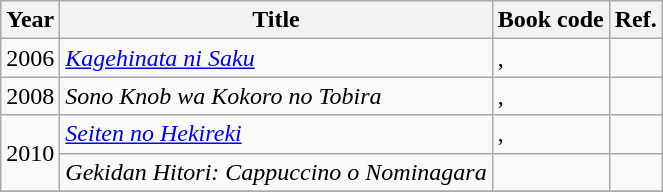<table class="wikitable">
<tr>
<th>Year</th>
<th>Title</th>
<th>Book code</th>
<th>Ref.</th>
</tr>
<tr>
<td>2006</td>
<td><em><a href='#'>Kagehinata ni Saku</a></em></td>
<td>, </td>
<td></td>
</tr>
<tr>
<td>2008</td>
<td><em>Sono Knob wa Kokoro no Tobira</em></td>
<td>, </td>
<td></td>
</tr>
<tr>
<td rowspan="2">2010</td>
<td><em><a href='#'>Seiten no Hekireki</a></em></td>
<td>, </td>
<td></td>
</tr>
<tr>
<td><em>Gekidan Hitori: Cappuccino o Nominagara</em></td>
<td></td>
<td></td>
</tr>
<tr>
</tr>
</table>
